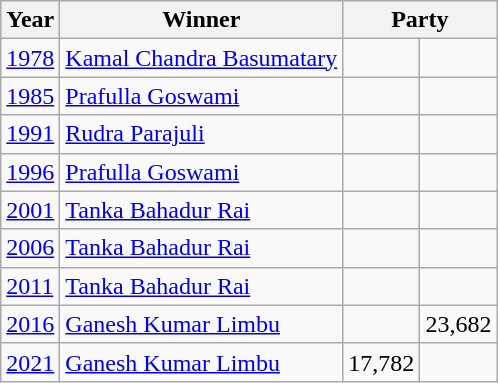<table class="wikitable sortable">
<tr>
<th>Year</th>
<th>Winner</th>
<th colspan=2>Party</th>
</tr>
<tr>
<td><a href='#'>1978</a></td>
<td><a href='#'>Kamal Chandra Basumatary</a></td>
<td></td>
<td></td>
</tr>
<tr>
<td><a href='#'>1985</a></td>
<td><a href='#'>Prafulla Goswami</a></td>
<td></td>
<td></td>
</tr>
<tr>
<td><a href='#'>1991</a></td>
<td><a href='#'>Rudra Parajuli</a></td>
<td></td>
<td></td>
</tr>
<tr>
<td><a href='#'>1996</a></td>
<td><a href='#'>Prafulla Goswami</a></td>
<td></td>
<td></td>
</tr>
<tr>
<td><a href='#'>2001</a></td>
<td><a href='#'>Tanka Bahadur Rai</a></td>
<td></td>
<td></td>
</tr>
<tr>
<td><a href='#'>2006</a></td>
<td><a href='#'>Tanka Bahadur Rai</a></td>
<td></td>
<td></td>
</tr>
<tr>
<td><a href='#'>2011</a></td>
<td><a href='#'>Tanka Bahadur Rai</a></td>
<td></td>
<td></td>
</tr>
<tr>
<td><a href='#'>2016</a></td>
<td><a href='#'>Ganesh Kumar Limbu</a></td>
<td></td>
<td>23,682</td>
</tr>
<tr>
<td><a href='#'>2021</a></td>
<td><a href='#'>Ganesh Kumar Limbu</a></td>
<td>17,782</td>
<td></td>
</tr>
</table>
